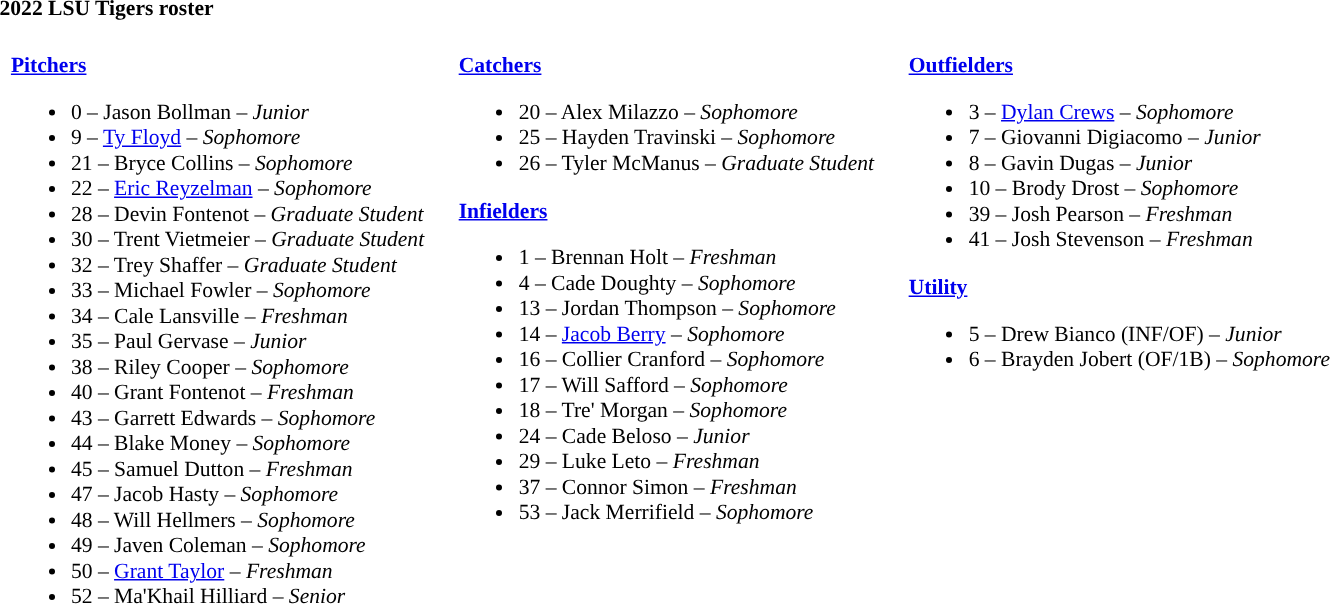<table class="toccolours" style="text-align: left; font-size:90%;">
<tr>
<th colspan="9">2022 LSU Tigers roster</th>
</tr>
<tr>
<td width="03"> </td>
<td valign="top"><br><strong><a href='#'>Pitchers</a></strong><ul><li>0 – Jason Bollman – <em>Junior</em></li><li>9 – <a href='#'>Ty Floyd</a> – <em>Sophomore</em></li><li>21 – Bryce Collins – <em>Sophomore</em></li><li>22 – <a href='#'>Eric Reyzelman</a> – <em>Sophomore</em></li><li>28 – Devin Fontenot – <em>Graduate Student</em></li><li>30 – Trent Vietmeier – <em>Graduate Student</em></li><li>32 – Trey Shaffer – <em>Graduate Student</em></li><li>33 – Michael Fowler – <em>Sophomore</em></li><li>34 – Cale Lansville – <em>Freshman</em></li><li>35 – Paul Gervase – <em>Junior</em></li><li>38 – Riley Cooper – <em>Sophomore</em></li><li>40 – Grant Fontenot – <em>Freshman</em></li><li>43 – Garrett Edwards – <em>Sophomore</em></li><li>44 – Blake Money – <em>Sophomore</em></li><li>45 – Samuel Dutton – <em>Freshman</em></li><li>47 – Jacob Hasty – <em>Sophomore</em></li><li>48 – Will Hellmers – <em>Sophomore</em></li><li>49 – Javen Coleman – <em>Sophomore</em></li><li>50 – <a href='#'>Grant Taylor</a> – <em>Freshman</em></li><li>52 – Ma'Khail Hilliard – <em>Senior</em></li></ul></td>
<td width="15"> </td>
<td valign="top"><br><strong><a href='#'>Catchers</a></strong><ul><li>20 – Alex Milazzo – <em>Sophomore</em></li><li>25 – Hayden Travinski – <em>Sophomore</em></li><li>26 – Tyler McManus – <em>Graduate Student</em></li></ul><strong><a href='#'>Infielders</a></strong><ul><li>1 – Brennan Holt – <em>Freshman</em></li><li>4 – Cade Doughty – <em>Sophomore</em></li><li>13 – Jordan Thompson – <em>Sophomore</em></li><li>14 – <a href='#'>Jacob Berry</a> – <em>Sophomore</em></li><li>16 – Collier Cranford – <em>Sophomore</em></li><li>17 – Will Safford – <em>Sophomore</em></li><li>18 – Tre' Morgan – <em>Sophomore</em></li><li>24 – Cade Beloso – <em>Junior</em></li><li>29 – Luke Leto – <em>Freshman</em></li><li>37 – Connor Simon – <em>Freshman</em></li><li>53 – Jack Merrifield – <em>Sophomore</em></li></ul></td>
<td width="15"> </td>
<td valign="top"><br><strong><a href='#'>Outfielders</a></strong><ul><li>3 – <a href='#'>Dylan Crews</a> – <em>Sophomore</em></li><li>7 – Giovanni Digiacomo – <em>Junior</em></li><li>8 – Gavin Dugas – <em>Junior</em></li><li>10 – Brody Drost – <em>Sophomore</em></li><li>39 – Josh Pearson – <em>Freshman</em></li><li>41 – Josh Stevenson – <em>Freshman</em></li></ul><strong><a href='#'>Utility</a></strong><ul><li>5 – Drew Bianco (INF/OF) – <em>Junior</em></li><li>6 – Brayden Jobert (OF/1B) – <em>Sophomore</em></li></ul></td>
<td width="25"> </td>
</tr>
</table>
